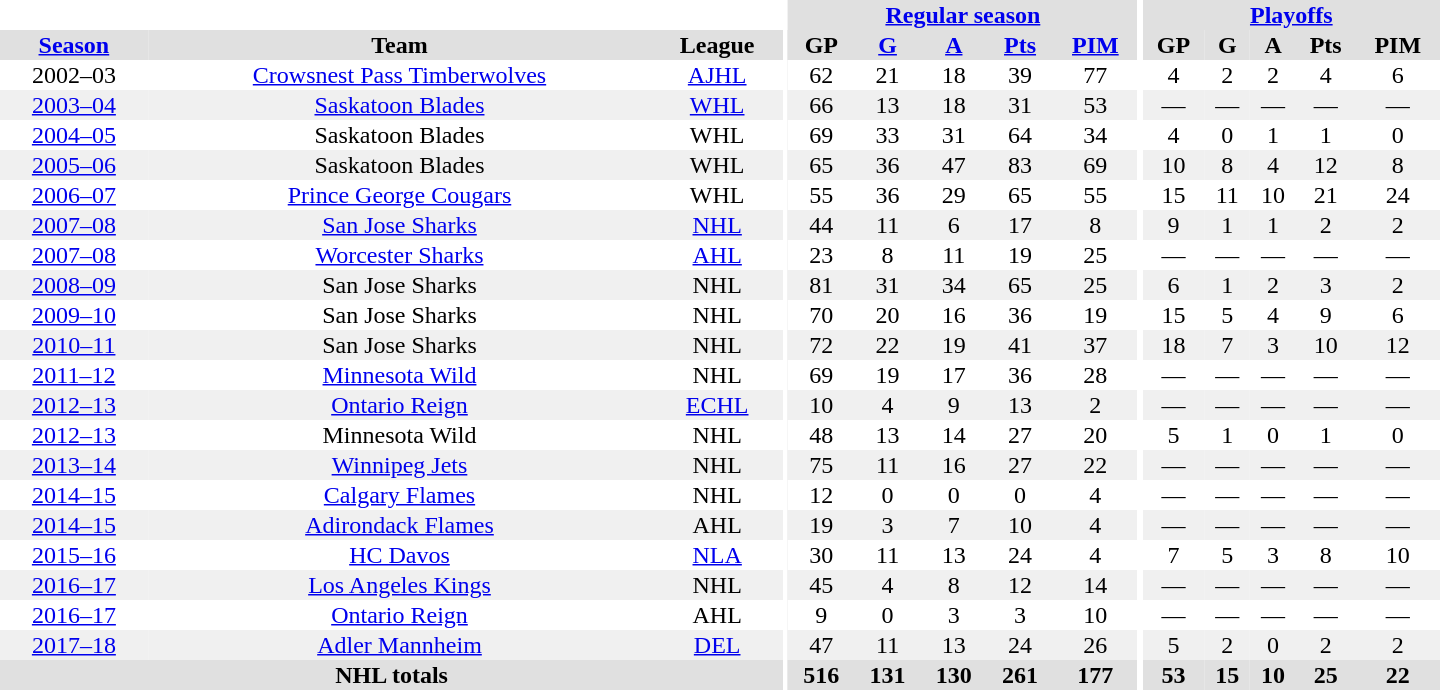<table border="0" cellpadding="1" cellspacing="0" style="text-align:center; width:60em">
<tr bgcolor="#e0e0e0">
<th colspan="3"  bgcolor="#ffffff"></th>
<th rowspan="99" bgcolor="#ffffff"></th>
<th colspan="5"><a href='#'>Regular season</a></th>
<th rowspan="99" bgcolor="#ffffff"></th>
<th colspan="5"><a href='#'>Playoffs</a></th>
</tr>
<tr bgcolor="#e0e0e0">
<th><a href='#'>Season</a></th>
<th>Team</th>
<th>League</th>
<th>GP</th>
<th><a href='#'>G</a></th>
<th><a href='#'>A</a></th>
<th><a href='#'>Pts</a></th>
<th><a href='#'>PIM</a></th>
<th>GP</th>
<th>G</th>
<th>A</th>
<th>Pts</th>
<th>PIM</th>
</tr>
<tr>
<td>2002–03</td>
<td><a href='#'>Crowsnest Pass Timberwolves</a></td>
<td><a href='#'>AJHL</a></td>
<td>62</td>
<td>21</td>
<td>18</td>
<td>39</td>
<td>77</td>
<td>4</td>
<td>2</td>
<td>2</td>
<td>4</td>
<td>6</td>
</tr>
<tr bgcolor="#f0f0f0">
<td><a href='#'>2003–04</a></td>
<td><a href='#'>Saskatoon Blades</a></td>
<td><a href='#'>WHL</a></td>
<td>66</td>
<td>13</td>
<td>18</td>
<td>31</td>
<td>53</td>
<td>—</td>
<td>—</td>
<td>—</td>
<td>—</td>
<td>—</td>
</tr>
<tr>
<td><a href='#'>2004–05</a></td>
<td>Saskatoon Blades</td>
<td>WHL</td>
<td>69</td>
<td>33</td>
<td>31</td>
<td>64</td>
<td>34</td>
<td>4</td>
<td>0</td>
<td>1</td>
<td>1</td>
<td>0</td>
</tr>
<tr bgcolor="#f0f0f0">
<td><a href='#'>2005–06</a></td>
<td>Saskatoon Blades</td>
<td>WHL</td>
<td>65</td>
<td>36</td>
<td>47</td>
<td>83</td>
<td>69</td>
<td>10</td>
<td>8</td>
<td>4</td>
<td>12</td>
<td>8</td>
</tr>
<tr>
<td><a href='#'>2006–07</a></td>
<td><a href='#'>Prince George Cougars</a></td>
<td>WHL</td>
<td>55</td>
<td>36</td>
<td>29</td>
<td>65</td>
<td>55</td>
<td>15</td>
<td>11</td>
<td>10</td>
<td>21</td>
<td>24</td>
</tr>
<tr bgcolor="#f0f0f0">
<td><a href='#'>2007–08</a></td>
<td><a href='#'>San Jose Sharks</a></td>
<td><a href='#'>NHL</a></td>
<td>44</td>
<td>11</td>
<td>6</td>
<td>17</td>
<td>8</td>
<td>9</td>
<td>1</td>
<td>1</td>
<td>2</td>
<td>2</td>
</tr>
<tr>
<td><a href='#'>2007–08</a></td>
<td><a href='#'>Worcester Sharks</a></td>
<td><a href='#'>AHL</a></td>
<td>23</td>
<td>8</td>
<td>11</td>
<td>19</td>
<td>25</td>
<td>—</td>
<td>—</td>
<td>—</td>
<td>—</td>
<td>—</td>
</tr>
<tr bgcolor="#f0f0f0">
<td><a href='#'>2008–09</a></td>
<td>San Jose Sharks</td>
<td>NHL</td>
<td>81</td>
<td>31</td>
<td>34</td>
<td>65</td>
<td>25</td>
<td>6</td>
<td>1</td>
<td>2</td>
<td>3</td>
<td>2</td>
</tr>
<tr>
<td><a href='#'>2009–10</a></td>
<td>San Jose Sharks</td>
<td>NHL</td>
<td>70</td>
<td>20</td>
<td>16</td>
<td>36</td>
<td>19</td>
<td>15</td>
<td>5</td>
<td>4</td>
<td>9</td>
<td>6</td>
</tr>
<tr bgcolor="#f0f0f0">
<td><a href='#'>2010–11</a></td>
<td>San Jose Sharks</td>
<td>NHL</td>
<td>72</td>
<td>22</td>
<td>19</td>
<td>41</td>
<td>37</td>
<td>18</td>
<td>7</td>
<td>3</td>
<td>10</td>
<td>12</td>
</tr>
<tr>
<td><a href='#'>2011–12</a></td>
<td><a href='#'>Minnesota Wild</a></td>
<td>NHL</td>
<td>69</td>
<td>19</td>
<td>17</td>
<td>36</td>
<td>28</td>
<td>—</td>
<td>—</td>
<td>—</td>
<td>—</td>
<td>—</td>
</tr>
<tr bgcolor="#f0f0f0">
<td><a href='#'>2012–13</a></td>
<td><a href='#'>Ontario Reign</a></td>
<td><a href='#'>ECHL</a></td>
<td>10</td>
<td>4</td>
<td>9</td>
<td>13</td>
<td>2</td>
<td>—</td>
<td>—</td>
<td>—</td>
<td>—</td>
<td>—</td>
</tr>
<tr>
<td><a href='#'>2012–13</a></td>
<td>Minnesota Wild</td>
<td>NHL</td>
<td>48</td>
<td>13</td>
<td>14</td>
<td>27</td>
<td>20</td>
<td>5</td>
<td>1</td>
<td>0</td>
<td>1</td>
<td>0</td>
</tr>
<tr bgcolor="#f0f0f0">
<td><a href='#'>2013–14</a></td>
<td><a href='#'>Winnipeg Jets</a></td>
<td>NHL</td>
<td>75</td>
<td>11</td>
<td>16</td>
<td>27</td>
<td>22</td>
<td>—</td>
<td>—</td>
<td>—</td>
<td>—</td>
<td>—</td>
</tr>
<tr>
<td><a href='#'>2014–15</a></td>
<td><a href='#'>Calgary Flames</a></td>
<td>NHL</td>
<td>12</td>
<td>0</td>
<td>0</td>
<td>0</td>
<td>4</td>
<td>—</td>
<td>—</td>
<td>—</td>
<td>—</td>
<td>—</td>
</tr>
<tr bgcolor="#f0f0f0">
<td><a href='#'>2014–15</a></td>
<td><a href='#'>Adirondack Flames</a></td>
<td>AHL</td>
<td>19</td>
<td>3</td>
<td>7</td>
<td>10</td>
<td>4</td>
<td>—</td>
<td>—</td>
<td>—</td>
<td>—</td>
<td>—</td>
</tr>
<tr>
<td><a href='#'>2015–16</a></td>
<td><a href='#'>HC Davos</a></td>
<td><a href='#'>NLA</a></td>
<td>30</td>
<td>11</td>
<td>13</td>
<td>24</td>
<td>4</td>
<td>7</td>
<td>5</td>
<td>3</td>
<td>8</td>
<td>10</td>
</tr>
<tr bgcolor="#f0f0f0">
<td><a href='#'>2016–17</a></td>
<td><a href='#'>Los Angeles Kings</a></td>
<td>NHL</td>
<td>45</td>
<td>4</td>
<td>8</td>
<td>12</td>
<td>14</td>
<td>—</td>
<td>—</td>
<td>—</td>
<td>—</td>
<td>—</td>
</tr>
<tr>
<td><a href='#'>2016–17</a></td>
<td><a href='#'>Ontario Reign</a></td>
<td>AHL</td>
<td>9</td>
<td>0</td>
<td>3</td>
<td>3</td>
<td>10</td>
<td>—</td>
<td>—</td>
<td>—</td>
<td>—</td>
<td>—</td>
</tr>
<tr bgcolor="#f0f0f0">
<td><a href='#'>2017–18</a></td>
<td><a href='#'>Adler Mannheim</a></td>
<td><a href='#'>DEL</a></td>
<td>47</td>
<td>11</td>
<td>13</td>
<td>24</td>
<td>26</td>
<td>5</td>
<td>2</td>
<td>0</td>
<td>2</td>
<td>2</td>
</tr>
<tr bgcolor="#e0e0e0">
<th colspan="3">NHL totals</th>
<th>516</th>
<th>131</th>
<th>130</th>
<th>261</th>
<th>177</th>
<th>53</th>
<th>15</th>
<th>10</th>
<th>25</th>
<th>22</th>
</tr>
</table>
